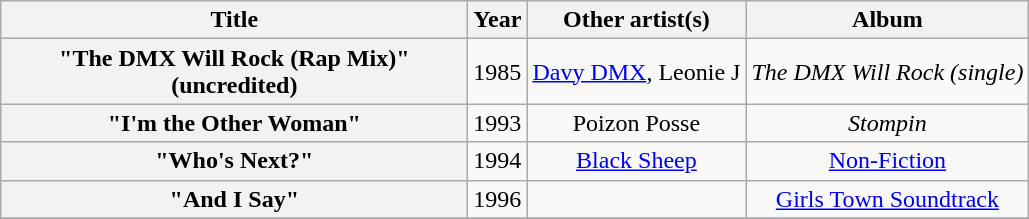<table class="wikitable plainrowheaders" style="text-align:center;">
<tr>
<th scope="col" style="width:19em;">Title</th>
<th scope="col">Year</th>
<th scope="col">Other artist(s)</th>
<th scope="col">Album</th>
</tr>
<tr>
<th scope="row">"The DMX Will Rock (Rap Mix)" (uncredited)</th>
<td>1985</td>
<td><a href='#'>Davy DMX</a>, Leonie J</td>
<td><em>The DMX Will Rock (single)</em></td>
</tr>
<tr>
<th scope="row">"I'm the Other Woman"</th>
<td>1993</td>
<td>Poizon Posse</td>
<td><em>Stompin<strong></td>
</tr>
<tr>
<th scope="row">"Who's Next?"</th>
<td>1994</td>
<td><a href='#'>Black Sheep</a></td>
<td></em><a href='#'>Non-Fiction</a><em></td>
</tr>
<tr>
<th scope="row">"And I Say"</th>
<td>1996</td>
<td></td>
<td></em><a href='#'>Girls Town Soundtrack</a><em></td>
</tr>
<tr>
</tr>
</table>
